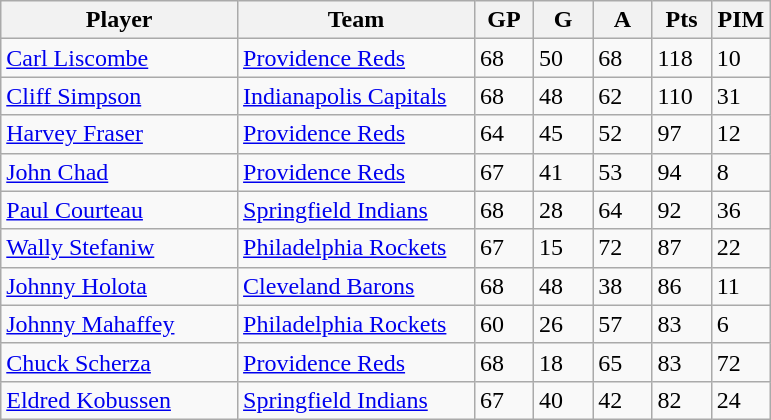<table class="wikitable">
<tr>
<th bgcolor="#DDDDFF" width="30%">Player</th>
<th bgcolor="#DDDDFF" width="30%">Team</th>
<th bgcolor="#DDDDFF" width="7.5%">GP</th>
<th bgcolor="#DDDDFF" width="7.5%">G</th>
<th bgcolor="#DDDDFF" width="7.5%">A</th>
<th bgcolor="#DDDDFF" width="7.5%">Pts</th>
<th bgcolor="#DDDDFF" width="7.5%">PIM</th>
</tr>
<tr>
<td><a href='#'>Carl Liscombe</a></td>
<td><a href='#'>Providence Reds</a></td>
<td>68</td>
<td>50</td>
<td>68</td>
<td>118</td>
<td>10</td>
</tr>
<tr>
<td><a href='#'>Cliff Simpson</a></td>
<td><a href='#'>Indianapolis Capitals</a></td>
<td>68</td>
<td>48</td>
<td>62</td>
<td>110</td>
<td>31</td>
</tr>
<tr>
<td><a href='#'>Harvey Fraser</a></td>
<td><a href='#'>Providence Reds</a></td>
<td>64</td>
<td>45</td>
<td>52</td>
<td>97</td>
<td>12</td>
</tr>
<tr>
<td><a href='#'>John Chad</a></td>
<td><a href='#'>Providence Reds</a></td>
<td>67</td>
<td>41</td>
<td>53</td>
<td>94</td>
<td>8</td>
</tr>
<tr>
<td><a href='#'>Paul Courteau</a></td>
<td><a href='#'>Springfield Indians</a></td>
<td>68</td>
<td>28</td>
<td>64</td>
<td>92</td>
<td>36</td>
</tr>
<tr>
<td><a href='#'>Wally Stefaniw</a></td>
<td><a href='#'>Philadelphia Rockets</a></td>
<td>67</td>
<td>15</td>
<td>72</td>
<td>87</td>
<td>22</td>
</tr>
<tr>
<td><a href='#'>Johnny Holota</a></td>
<td><a href='#'>Cleveland Barons</a></td>
<td>68</td>
<td>48</td>
<td>38</td>
<td>86</td>
<td>11</td>
</tr>
<tr>
<td><a href='#'>Johnny Mahaffey</a></td>
<td><a href='#'>Philadelphia Rockets</a></td>
<td>60</td>
<td>26</td>
<td>57</td>
<td>83</td>
<td>6</td>
</tr>
<tr>
<td><a href='#'>Chuck Scherza</a></td>
<td><a href='#'>Providence Reds</a></td>
<td>68</td>
<td>18</td>
<td>65</td>
<td>83</td>
<td>72</td>
</tr>
<tr>
<td><a href='#'>Eldred Kobussen</a></td>
<td><a href='#'>Springfield Indians</a></td>
<td>67</td>
<td>40</td>
<td>42</td>
<td>82</td>
<td>24</td>
</tr>
</table>
